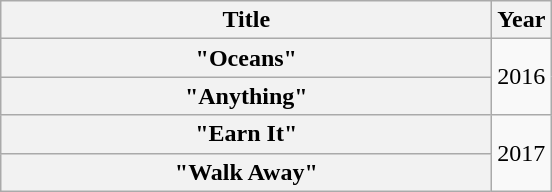<table class="wikitable plainrowheaders" style="text-align:center;">
<tr>
<th scope="col" style="width:20em;">Title</th>
<th scope="col" style="width:1em;">Year</th>
</tr>
<tr>
<th scope="row">"Oceans"<br></th>
<td rowspan="2">2016</td>
</tr>
<tr>
<th scope="row">"Anything"<br></th>
</tr>
<tr>
<th scope="row">"Earn It"<br></th>
<td rowspan="2">2017</td>
</tr>
<tr>
<th scope="row">"Walk Away"<br></th>
</tr>
</table>
